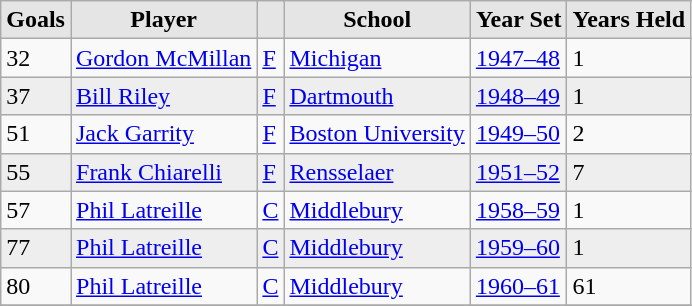<table class="wikitable sortable">
<tr>
<th style="background:#e5e5e5;">Goals</th>
<th style="background:#e5e5e5;">Player</th>
<th style="background:#e5e5e5;"></th>
<th style="background:#e5e5e5;">School</th>
<th style="background:#e5e5e5;">Year Set</th>
<th style= background:#e5e5e5;">Years Held</th>
</tr>
<tr>
<td>32</td>
<td><a href='#'>Gordon McMillan</a></td>
<td><a href='#'>F</a></td>
<td><a href='#'>Michigan</a></td>
<td><a href='#'>1947–48</a></td>
<td>1</td>
</tr>
<tr bgcolor=#eeeeee>
<td>37</td>
<td><a href='#'>Bill Riley</a></td>
<td><a href='#'>F</a></td>
<td><a href='#'>Dartmouth</a></td>
<td><a href='#'>1948–49</a></td>
<td>1</td>
</tr>
<tr>
<td>51</td>
<td><a href='#'>Jack Garrity</a></td>
<td><a href='#'>F</a></td>
<td><a href='#'>Boston University</a></td>
<td><a href='#'>1949–50</a></td>
<td>2</td>
</tr>
<tr bgcolor=#eeeeee>
<td>55</td>
<td><a href='#'>Frank Chiarelli</a></td>
<td><a href='#'>F</a></td>
<td><a href='#'>Rensselaer</a></td>
<td><a href='#'>1951–52</a></td>
<td>7</td>
</tr>
<tr>
<td>57</td>
<td><a href='#'>Phil Latreille</a></td>
<td><a href='#'>C</a></td>
<td><a href='#'>Middlebury</a></td>
<td><a href='#'>1958–59</a></td>
<td>1</td>
</tr>
<tr bgcolor=#eeeeee>
<td>77</td>
<td><a href='#'>Phil Latreille</a></td>
<td><a href='#'>C</a></td>
<td><a href='#'>Middlebury</a></td>
<td><a href='#'>1959–60</a></td>
<td>1</td>
</tr>
<tr>
<td>80</td>
<td><a href='#'>Phil Latreille</a></td>
<td><a href='#'>C</a></td>
<td><a href='#'>Middlebury</a></td>
<td><a href='#'>1960–61</a></td>
<td>61</td>
</tr>
<tr>
</tr>
</table>
